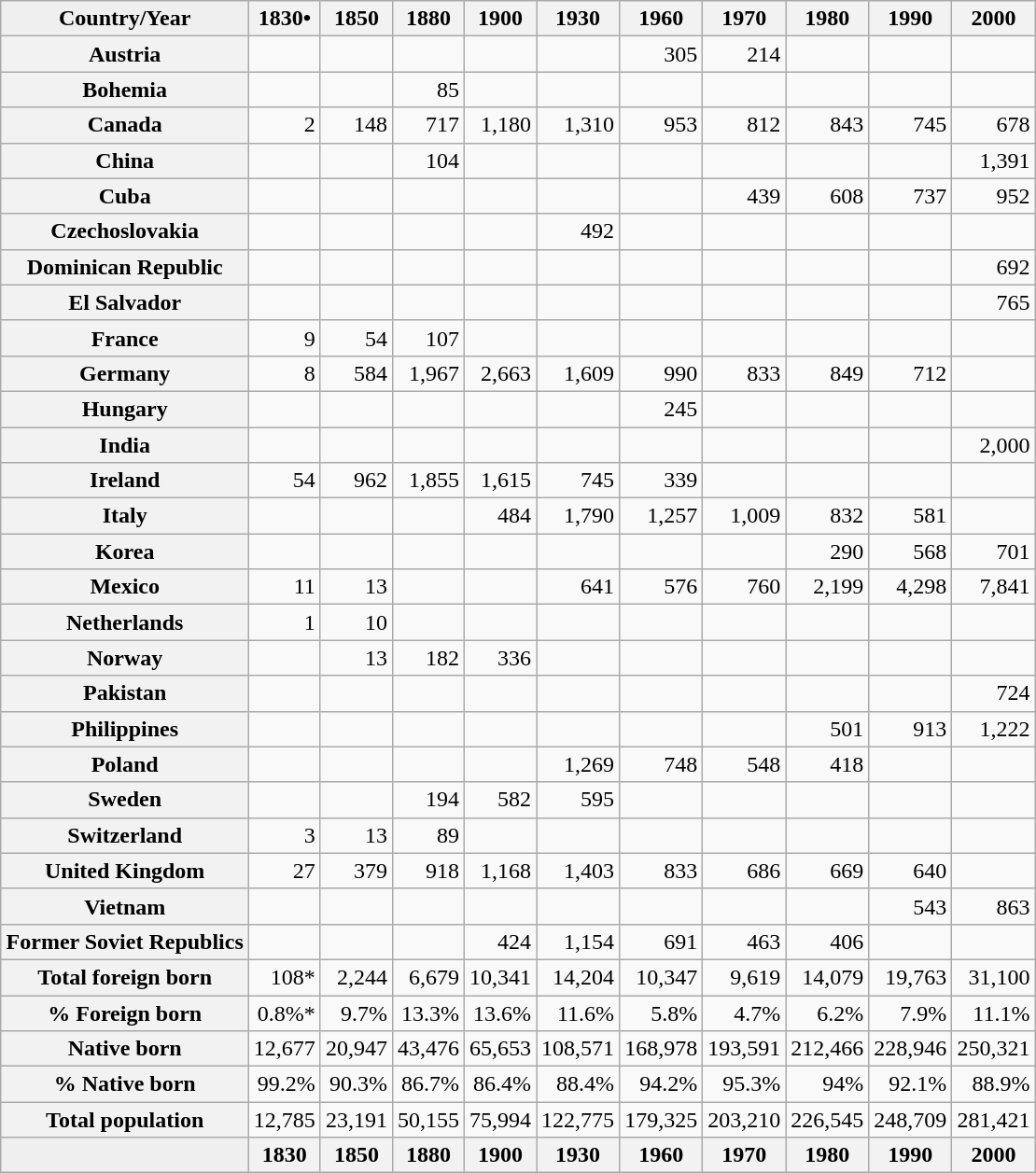<table class="wikitable sortable" style="text-align:right; margin:1em auto;">
<tr>
<th style="background:#efefef;">Country/Year</th>
<th>1830•</th>
<th>1850</th>
<th>1880</th>
<th>1900</th>
<th>1930</th>
<th>1960</th>
<th>1970</th>
<th>1980</th>
<th>1990</th>
<th>2000</th>
</tr>
<tr>
<th align="left">Austria</th>
<td></td>
<td></td>
<td></td>
<td></td>
<td></td>
<td>305</td>
<td>214</td>
<td></td>
<td></td>
<td></td>
</tr>
<tr>
<th align="left">Bohemia</th>
<td></td>
<td></td>
<td>85</td>
<td></td>
<td></td>
<td></td>
<td></td>
<td></td>
<td></td>
<td></td>
</tr>
<tr>
<th align="left">Canada</th>
<td>2</td>
<td>148</td>
<td>717</td>
<td>1,180</td>
<td>1,310</td>
<td>953</td>
<td>812</td>
<td>843</td>
<td>745</td>
<td>678</td>
</tr>
<tr>
<th align="left">China</th>
<td></td>
<td></td>
<td>104</td>
<td></td>
<td></td>
<td></td>
<td></td>
<td></td>
<td></td>
<td>1,391</td>
</tr>
<tr>
<th align="left">Cuba</th>
<td></td>
<td></td>
<td></td>
<td></td>
<td></td>
<td></td>
<td>439</td>
<td>608</td>
<td>737</td>
<td>952</td>
</tr>
<tr>
<th align="left">Czechoslovakia</th>
<td></td>
<td></td>
<td></td>
<td></td>
<td>492</td>
<td></td>
<td></td>
<td></td>
<td></td>
<td></td>
</tr>
<tr>
<th align="left">Dominican Republic</th>
<td></td>
<td></td>
<td></td>
<td></td>
<td></td>
<td></td>
<td></td>
<td></td>
<td></td>
<td>692</td>
</tr>
<tr>
<th align="left">El Salvador</th>
<td></td>
<td></td>
<td></td>
<td></td>
<td></td>
<td></td>
<td></td>
<td></td>
<td></td>
<td>765</td>
</tr>
<tr>
<th align="left">France</th>
<td>9</td>
<td>54</td>
<td>107</td>
<td></td>
<td></td>
<td></td>
<td></td>
<td></td>
<td></td>
<td></td>
</tr>
<tr>
<th align="left">Germany</th>
<td>8</td>
<td>584</td>
<td>1,967</td>
<td>2,663</td>
<td>1,609</td>
<td>990</td>
<td>833</td>
<td>849</td>
<td>712</td>
<td></td>
</tr>
<tr>
<th align="left">Hungary</th>
<td></td>
<td></td>
<td></td>
<td></td>
<td></td>
<td>245</td>
<td></td>
<td></td>
<td></td>
<td></td>
</tr>
<tr>
<th align="left">India</th>
<td></td>
<td></td>
<td></td>
<td></td>
<td></td>
<td></td>
<td></td>
<td></td>
<td></td>
<td>2,000</td>
</tr>
<tr>
<th align="left">Ireland</th>
<td>54</td>
<td>962</td>
<td>1,855</td>
<td>1,615</td>
<td>745</td>
<td>339</td>
<td></td>
<td></td>
<td></td>
<td></td>
</tr>
<tr>
<th align="left">Italy</th>
<td></td>
<td></td>
<td></td>
<td>484</td>
<td>1,790</td>
<td>1,257</td>
<td>1,009</td>
<td>832</td>
<td>581</td>
<td></td>
</tr>
<tr>
<th align="left">Korea</th>
<td></td>
<td></td>
<td></td>
<td></td>
<td></td>
<td></td>
<td></td>
<td>290</td>
<td>568</td>
<td>701</td>
</tr>
<tr>
<th align="left">Mexico</th>
<td>11</td>
<td>13</td>
<td></td>
<td></td>
<td>641</td>
<td>576</td>
<td>760</td>
<td>2,199</td>
<td>4,298</td>
<td>7,841</td>
</tr>
<tr>
<th align="left">Netherlands</th>
<td>1</td>
<td>10</td>
<td></td>
<td></td>
<td></td>
<td></td>
<td></td>
<td></td>
<td></td>
<td></td>
</tr>
<tr>
<th align="left">Norway</th>
<td></td>
<td>13</td>
<td>182</td>
<td>336</td>
<td></td>
<td></td>
<td></td>
<td></td>
<td></td>
<td></td>
</tr>
<tr>
<th align="left">Pakistan</th>
<td></td>
<td></td>
<td></td>
<td></td>
<td></td>
<td></td>
<td></td>
<td></td>
<td></td>
<td>724</td>
</tr>
<tr>
<th align="left">Philippines</th>
<td></td>
<td></td>
<td></td>
<td></td>
<td></td>
<td></td>
<td></td>
<td>501</td>
<td>913</td>
<td>1,222</td>
</tr>
<tr>
<th align="left">Poland</th>
<td></td>
<td></td>
<td></td>
<td></td>
<td>1,269</td>
<td>748</td>
<td>548</td>
<td>418</td>
<td></td>
<td></td>
</tr>
<tr>
<th align="left">Sweden</th>
<td></td>
<td></td>
<td>194</td>
<td>582</td>
<td>595</td>
<td></td>
<td></td>
<td></td>
<td></td>
<td></td>
</tr>
<tr>
<th align="left">Switzerland</th>
<td>3</td>
<td>13</td>
<td>89</td>
<td></td>
<td></td>
<td></td>
<td></td>
<td></td>
<td></td>
<td></td>
</tr>
<tr>
<th align="left">United Kingdom</th>
<td>27</td>
<td>379</td>
<td>918</td>
<td>1,168</td>
<td>1,403</td>
<td>833</td>
<td>686</td>
<td>669</td>
<td>640</td>
<td></td>
</tr>
<tr>
<th align="left">Vietnam</th>
<td></td>
<td></td>
<td></td>
<td></td>
<td></td>
<td></td>
<td></td>
<td></td>
<td>543</td>
<td>863</td>
</tr>
<tr>
<th align="left">Former Soviet Republics</th>
<td></td>
<td></td>
<td></td>
<td>424</td>
<td>1,154</td>
<td>691</td>
<td>463</td>
<td>406</td>
<td></td>
<td></td>
</tr>
<tr>
<th align="left">Total foreign born</th>
<td>108*</td>
<td>2,244</td>
<td>6,679</td>
<td>10,341</td>
<td>14,204</td>
<td>10,347</td>
<td>9,619</td>
<td>14,079</td>
<td>19,763</td>
<td>31,100</td>
</tr>
<tr>
<th align="left">% Foreign born</th>
<td>0.8%*</td>
<td>9.7%</td>
<td>13.3%</td>
<td>13.6%</td>
<td>11.6%</td>
<td>5.8%</td>
<td>4.7%</td>
<td>6.2%</td>
<td>7.9%</td>
<td>11.1%</td>
</tr>
<tr>
<th align="left">Native born</th>
<td>12,677</td>
<td>20,947</td>
<td>43,476</td>
<td>65,653</td>
<td>108,571</td>
<td>168,978</td>
<td>193,591</td>
<td>212,466</td>
<td>228,946</td>
<td>250,321</td>
</tr>
<tr>
<th align="left">% Native born</th>
<td>99.2%</td>
<td>90.3%</td>
<td>86.7%</td>
<td>86.4%</td>
<td>88.4%</td>
<td>94.2%</td>
<td>95.3%</td>
<td>94%</td>
<td>92.1%</td>
<td>88.9%</td>
</tr>
<tr>
<th align="left">Total population</th>
<td>12,785</td>
<td>23,191</td>
<td>50,155</td>
<td>75,994</td>
<td>122,775</td>
<td>179,325</td>
<td>203,210</td>
<td>226,545</td>
<td>248,709</td>
<td>281,421</td>
</tr>
<tr>
<th style="background:#efefef;"></th>
<th>1830</th>
<th>1850</th>
<th>1880</th>
<th>1900</th>
<th>1930</th>
<th>1960</th>
<th>1970</th>
<th>1980</th>
<th>1990</th>
<th>2000</th>
</tr>
</table>
